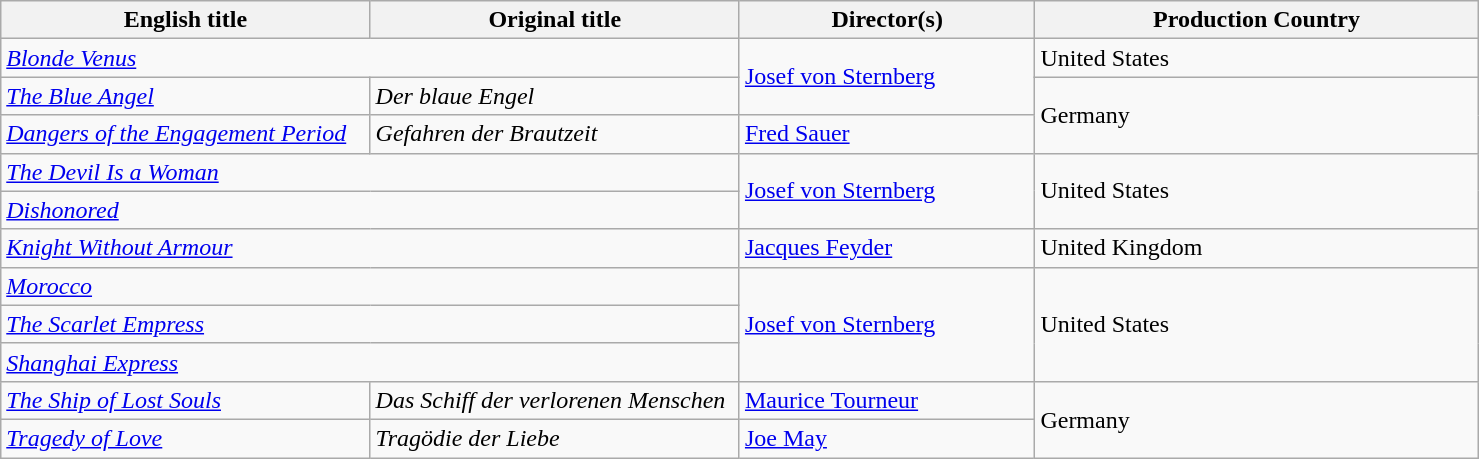<table class="wikitable" width="78%" cellpadding="5">
<tr>
<th width="25%">English title</th>
<th width="25%">Original title</th>
<th width="20%">Director(s)</th>
<th width="30%">Production Country</th>
</tr>
<tr>
<td colspan="2"><em><a href='#'>Blonde Venus</a></em></td>
<td rowspan="2"><a href='#'>Josef von Sternberg</a></td>
<td>United States</td>
</tr>
<tr>
<td><em><a href='#'>The Blue Angel</a></em></td>
<td><em>Der blaue Engel</em></td>
<td rowspan="2">Germany</td>
</tr>
<tr>
<td><em><a href='#'>Dangers of the Engagement Period</a></em></td>
<td><em>Gefahren der Brautzeit</em></td>
<td><a href='#'>Fred Sauer</a></td>
</tr>
<tr>
<td colspan="2"><em><a href='#'>The Devil Is a Woman</a></em></td>
<td rowspan="2"><a href='#'>Josef von Sternberg</a></td>
<td rowspan="2">United States</td>
</tr>
<tr>
<td colspan="2"><em><a href='#'>Dishonored</a></em></td>
</tr>
<tr>
<td colspan="2"><em><a href='#'>Knight Without Armour</a></em></td>
<td><a href='#'>Jacques Feyder</a></td>
<td>United Kingdom</td>
</tr>
<tr>
<td colspan="2"><em><a href='#'>Morocco</a></em></td>
<td rowspan="3"><a href='#'>Josef von Sternberg</a></td>
<td rowspan="3">United States</td>
</tr>
<tr>
<td colspan="2"><em><a href='#'>The Scarlet Empress</a></em></td>
</tr>
<tr>
<td colspan="2"><em><a href='#'>Shanghai Express</a></em></td>
</tr>
<tr>
<td><em><a href='#'>The Ship of Lost Souls</a></em></td>
<td><em>Das Schiff der verlorenen Menschen</em></td>
<td><a href='#'>Maurice Tourneur</a></td>
<td rowspan="2">Germany</td>
</tr>
<tr>
<td><em><a href='#'>Tragedy of Love</a></em></td>
<td><em>Tragödie der Liebe</em></td>
<td><a href='#'>Joe May</a></td>
</tr>
</table>
